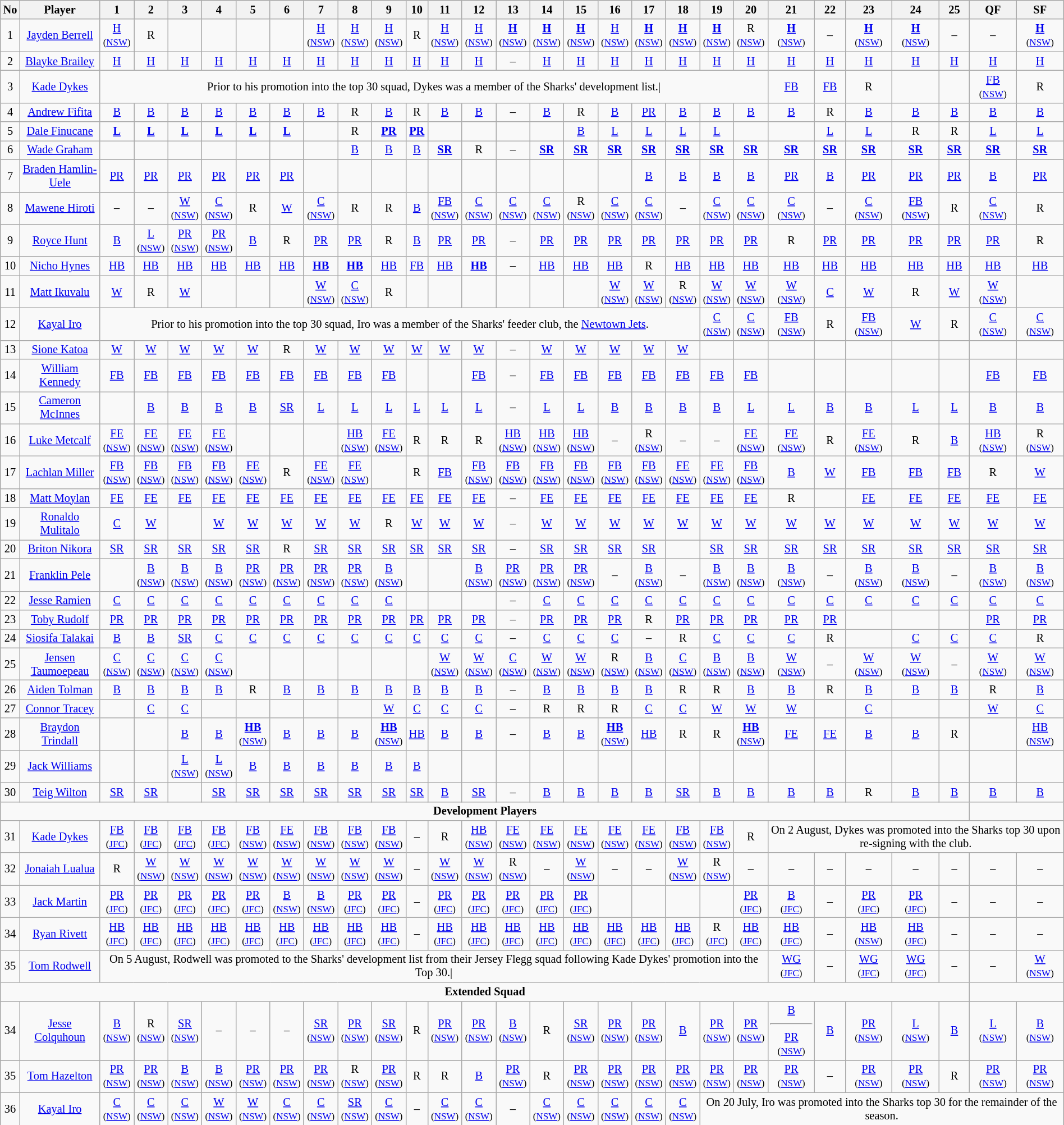<table class="wikitable collapsible" style="font-size:85%; width:100%; text-align: center;">
<tr>
<th>No</th>
<th>Player</th>
<th>1</th>
<th>2</th>
<th>3</th>
<th>4</th>
<th>5</th>
<th>6</th>
<th>7</th>
<th>8</th>
<th>9</th>
<th>10</th>
<th>11</th>
<th>12</th>
<th>13</th>
<th>14</th>
<th>15</th>
<th>16</th>
<th>17</th>
<th>18</th>
<th>19</th>
<th>20</th>
<th>21</th>
<th>22</th>
<th>23</th>
<th>24</th>
<th>25</th>
<th>QF</th>
<th>SF</th>
</tr>
<tr>
<td>1</td>
<td><a href='#'>Jayden Berrell</a></td>
<td><a href='#'>H</a><br><small>(<a href='#'>NSW</a>)</small></td>
<td>R</td>
<td></td>
<td></td>
<td></td>
<td></td>
<td><a href='#'>H</a><br><small>(<a href='#'>NSW</a>)</small></td>
<td><a href='#'>H</a><br><small>(<a href='#'>NSW</a>)</small></td>
<td><a href='#'>H</a><br><small>(<a href='#'>NSW</a>)</small></td>
<td>R</td>
<td><a href='#'>H</a><br><small>(<a href='#'>NSW</a>)</small></td>
<td><a href='#'>H</a><br><small>(<a href='#'>NSW</a>)</small></td>
<td><strong><a href='#'>H</a></strong><br><small>(<a href='#'>NSW</a>)</small></td>
<td><strong><a href='#'>H</a></strong><br><small>(<a href='#'>NSW</a>)</small></td>
<td><strong><a href='#'>H</a></strong><br><small>(<a href='#'>NSW</a>)</small></td>
<td><a href='#'>H</a><br><small>(<a href='#'>NSW</a>)</small></td>
<td><strong><a href='#'>H</a></strong><br><small>(<a href='#'>NSW</a>)</small></td>
<td><strong><a href='#'>H</a></strong><br><small>(<a href='#'>NSW</a>)</small></td>
<td><strong><a href='#'>H</a></strong><br><small>(<a href='#'>NSW</a>)</small></td>
<td>R<br><small>(<a href='#'>NSW</a>)</small></td>
<td><strong><a href='#'>H</a></strong><br><small>(<a href='#'>NSW</a>)</small></td>
<td>–</td>
<td><strong><a href='#'>H</a></strong><br><small>(<a href='#'>NSW</a>)</small></td>
<td><strong><a href='#'>H</a></strong><br><small>(<a href='#'>NSW</a>)</small></td>
<td>–</td>
<td>–</td>
<td><strong><a href='#'>H</a></strong><br><small>(<a href='#'>NSW</a>)</small></td>
</tr>
<tr>
<td>2</td>
<td><a href='#'>Blayke Brailey</a></td>
<td><a href='#'>H</a></td>
<td><a href='#'>H</a></td>
<td><a href='#'>H</a></td>
<td><a href='#'>H</a></td>
<td><a href='#'>H</a></td>
<td><a href='#'>H</a></td>
<td><a href='#'>H</a></td>
<td><a href='#'>H</a></td>
<td><a href='#'>H</a></td>
<td><a href='#'>H</a></td>
<td><a href='#'>H</a></td>
<td><a href='#'>H</a></td>
<td>–</td>
<td><a href='#'>H</a></td>
<td><a href='#'>H</a></td>
<td><a href='#'>H</a></td>
<td><a href='#'>H</a></td>
<td><a href='#'>H</a></td>
<td><a href='#'>H</a></td>
<td><a href='#'>H</a></td>
<td><a href='#'>H</a></td>
<td><a href='#'>H</a></td>
<td><a href='#'>H</a></td>
<td><a href='#'>H</a></td>
<td><a href='#'>H</a></td>
<td><a href='#'>H</a></td>
<td><a href='#'>H</a></td>
</tr>
<tr>
<td>3</td>
<td><a href='#'>Kade Dykes</a></td>
<td colspan="20">Prior to his promotion into the top 30 squad, Dykes was a member of the Sharks' development list.|</td>
<td><a href='#'>FB</a></td>
<td><a href='#'>FB</a></td>
<td>R</td>
<td></td>
<td></td>
<td><a href='#'>FB</a><br><small>(<a href='#'>NSW</a>)</small></td>
<td>R</td>
</tr>
<tr>
<td>4</td>
<td><a href='#'>Andrew Fifita</a></td>
<td><a href='#'>B</a></td>
<td><a href='#'>B</a></td>
<td><a href='#'>B</a></td>
<td><a href='#'>B</a></td>
<td><a href='#'>B</a></td>
<td><a href='#'>B</a></td>
<td><a href='#'>B</a></td>
<td>R</td>
<td><a href='#'>B</a></td>
<td>R</td>
<td><a href='#'>B</a></td>
<td><a href='#'>B</a></td>
<td>–</td>
<td><a href='#'>B</a></td>
<td>R</td>
<td><a href='#'>B</a></td>
<td><a href='#'>PR</a></td>
<td><a href='#'>B</a></td>
<td><a href='#'>B</a></td>
<td><a href='#'>B</a></td>
<td><a href='#'>B</a></td>
<td>R</td>
<td><a href='#'>B</a></td>
<td><a href='#'>B</a></td>
<td><a href='#'>B</a></td>
<td><a href='#'>B</a></td>
<td><a href='#'>B</a></td>
</tr>
<tr>
<td>5</td>
<td><a href='#'>Dale Finucane</a></td>
<td><strong><a href='#'>L</a></strong></td>
<td><strong><a href='#'>L</a></strong></td>
<td><strong><a href='#'>L</a></strong></td>
<td><strong><a href='#'>L</a></strong></td>
<td><strong><a href='#'>L</a></strong></td>
<td><strong><a href='#'>L</a></strong></td>
<td></td>
<td>R</td>
<td><strong><a href='#'>PR</a></strong></td>
<td><strong><a href='#'>PR</a></strong></td>
<td></td>
<td></td>
<td></td>
<td></td>
<td><a href='#'>B</a></td>
<td><a href='#'>L</a></td>
<td><a href='#'>L</a></td>
<td><a href='#'>L</a></td>
<td><a href='#'>L</a></td>
<td></td>
<td></td>
<td><a href='#'>L</a></td>
<td><a href='#'>L</a></td>
<td>R</td>
<td>R</td>
<td><a href='#'>L</a></td>
<td><a href='#'>L</a></td>
</tr>
<tr>
<td>6</td>
<td><a href='#'>Wade Graham</a></td>
<td></td>
<td></td>
<td></td>
<td></td>
<td></td>
<td></td>
<td></td>
<td><a href='#'>B</a></td>
<td><a href='#'>B</a></td>
<td><a href='#'>B</a></td>
<td><strong><a href='#'>SR</a></strong></td>
<td>R</td>
<td>–</td>
<td><strong><a href='#'>SR</a></strong></td>
<td><strong><a href='#'>SR</a></strong></td>
<td><strong><a href='#'>SR</a></strong></td>
<td><strong><a href='#'>SR</a></strong></td>
<td><strong><a href='#'>SR</a></strong></td>
<td><strong><a href='#'>SR</a></strong></td>
<td><strong><a href='#'>SR</a></strong></td>
<td><strong><a href='#'>SR</a></strong></td>
<td><strong><a href='#'>SR</a></strong></td>
<td><strong><a href='#'>SR</a></strong></td>
<td><strong><a href='#'>SR</a></strong></td>
<td><strong><a href='#'>SR</a></strong></td>
<td><strong><a href='#'>SR</a></strong></td>
<td><strong><a href='#'>SR</a></strong></td>
</tr>
<tr>
<td>7</td>
<td><a href='#'>Braden Hamlin-Uele</a></td>
<td><a href='#'>PR</a></td>
<td><a href='#'>PR</a></td>
<td><a href='#'>PR</a></td>
<td><a href='#'>PR</a></td>
<td><a href='#'>PR</a></td>
<td><a href='#'>PR</a></td>
<td></td>
<td></td>
<td></td>
<td></td>
<td></td>
<td></td>
<td></td>
<td></td>
<td></td>
<td></td>
<td><a href='#'>B</a></td>
<td><a href='#'>B</a></td>
<td><a href='#'>B</a></td>
<td><a href='#'>B</a></td>
<td><a href='#'>PR</a></td>
<td><a href='#'>B</a></td>
<td><a href='#'>PR</a></td>
<td><a href='#'>PR</a></td>
<td><a href='#'>PR</a></td>
<td><a href='#'>B</a></td>
<td><a href='#'>PR</a></td>
</tr>
<tr>
<td>8</td>
<td><a href='#'>Mawene Hiroti</a></td>
<td>–</td>
<td>–</td>
<td><a href='#'>W</a><br><small>(<a href='#'>NSW</a>)</small></td>
<td><a href='#'>C</a><br><small>(<a href='#'>NSW</a>)</small></td>
<td>R</td>
<td><a href='#'>W</a></td>
<td><a href='#'>C</a><br><small>(<a href='#'>NSW</a>)</small></td>
<td>R</td>
<td>R</td>
<td><a href='#'>B</a></td>
<td><a href='#'>FB</a><br><small>(<a href='#'>NSW</a>)</small></td>
<td><a href='#'>C</a><br><small>(<a href='#'>NSW</a>)</small></td>
<td><a href='#'>C</a><br><small>(<a href='#'>NSW</a>)</small></td>
<td><a href='#'>C</a><br><small>(<a href='#'>NSW</a>)</small></td>
<td>R<br><small>(<a href='#'>NSW</a>)</small></td>
<td><a href='#'>C</a><br><small>(<a href='#'>NSW</a>)</small></td>
<td><a href='#'>C</a><br><small>(<a href='#'>NSW</a>)</small></td>
<td>–</td>
<td><a href='#'>C</a><br><small>(<a href='#'>NSW</a>)</small></td>
<td><a href='#'>C</a><br><small>(<a href='#'>NSW</a>)</small></td>
<td><a href='#'>C</a><br><small>(<a href='#'>NSW</a>)</small></td>
<td>–</td>
<td><a href='#'>C</a><br><small>(<a href='#'>NSW</a>)</small></td>
<td><a href='#'>FB</a><br><small>(<a href='#'>NSW</a>)</small></td>
<td>R</td>
<td><a href='#'>C</a><br><small>(<a href='#'>NSW</a>)</small></td>
<td>R</td>
</tr>
<tr>
<td>9</td>
<td><a href='#'>Royce Hunt</a></td>
<td><a href='#'>B</a></td>
<td><a href='#'>L</a><br><small>(<a href='#'>NSW</a>)</small></td>
<td><a href='#'>PR</a><br><small>(<a href='#'>NSW</a>)</small></td>
<td><a href='#'>PR</a><br><small>(<a href='#'>NSW</a>)</small></td>
<td><a href='#'>B</a></td>
<td>R</td>
<td><a href='#'>PR</a></td>
<td><a href='#'>PR</a></td>
<td>R</td>
<td><a href='#'>B</a></td>
<td><a href='#'>PR</a></td>
<td><a href='#'>PR</a></td>
<td>–</td>
<td><a href='#'>PR</a></td>
<td><a href='#'>PR</a></td>
<td><a href='#'>PR</a></td>
<td><a href='#'>PR</a></td>
<td><a href='#'>PR</a></td>
<td><a href='#'>PR</a></td>
<td><a href='#'>PR</a></td>
<td>R</td>
<td><a href='#'>PR</a></td>
<td><a href='#'>PR</a></td>
<td><a href='#'>PR</a></td>
<td><a href='#'>PR</a></td>
<td><a href='#'>PR</a></td>
<td>R</td>
</tr>
<tr>
<td>10</td>
<td><a href='#'>Nicho Hynes</a></td>
<td><a href='#'>HB</a></td>
<td><a href='#'>HB</a></td>
<td><a href='#'>HB</a></td>
<td><a href='#'>HB</a></td>
<td><a href='#'>HB</a></td>
<td><a href='#'>HB</a></td>
<td><strong><a href='#'>HB</a></strong></td>
<td><strong><a href='#'>HB</a></strong></td>
<td><a href='#'>HB</a></td>
<td><a href='#'>FB</a></td>
<td><a href='#'>HB</a></td>
<td><strong><a href='#'>HB</a></strong></td>
<td>–</td>
<td><a href='#'>HB</a></td>
<td><a href='#'>HB</a></td>
<td><a href='#'>HB</a></td>
<td>R</td>
<td><a href='#'>HB</a></td>
<td><a href='#'>HB</a></td>
<td><a href='#'>HB</a></td>
<td><a href='#'>HB</a></td>
<td><a href='#'>HB</a></td>
<td><a href='#'>HB</a></td>
<td><a href='#'>HB</a></td>
<td><a href='#'>HB</a></td>
<td><a href='#'>HB</a></td>
<td><a href='#'>HB</a></td>
</tr>
<tr>
<td>11</td>
<td><a href='#'>Matt Ikuvalu</a></td>
<td><a href='#'>W</a></td>
<td>R</td>
<td><a href='#'>W</a></td>
<td></td>
<td></td>
<td></td>
<td><a href='#'>W</a><br><small>(<a href='#'>NSW</a>)</small></td>
<td><a href='#'>C</a><br><small>(<a href='#'>NSW</a>)</small></td>
<td>R</td>
<td></td>
<td></td>
<td></td>
<td></td>
<td></td>
<td></td>
<td><a href='#'>W</a><br><small>(<a href='#'>NSW</a>)</small></td>
<td><a href='#'>W</a><br><small>(<a href='#'>NSW</a>)</small></td>
<td>R<br><small>(<a href='#'>NSW</a>)</small></td>
<td><a href='#'>W</a><br><small>(<a href='#'>NSW</a>)</small></td>
<td><a href='#'>W</a><br><small>(<a href='#'>NSW</a>)</small></td>
<td><a href='#'>W</a><br><small>(<a href='#'>NSW</a>)</small></td>
<td><a href='#'>C</a></td>
<td><a href='#'>W</a></td>
<td>R</td>
<td><a href='#'>W</a></td>
<td><a href='#'>W</a><br><small>(<a href='#'>NSW</a>)</small></td>
<td></td>
</tr>
<tr>
<td>12</td>
<td><a href='#'>Kayal Iro</a></td>
<td colspan="18">Prior to his promotion into the top 30 squad, Iro was a member of the Sharks' feeder club, the <a href='#'>Newtown Jets</a>.</td>
<td><a href='#'>C</a><br><small>(<a href='#'>NSW</a>)</small></td>
<td><a href='#'>C</a><br><small>(<a href='#'>NSW</a>)</small></td>
<td><a href='#'>FB</a><br><small>(<a href='#'>NSW</a>)</small></td>
<td>R</td>
<td><a href='#'>FB</a><br><small>(<a href='#'>NSW</a>)</small></td>
<td><a href='#'>W</a></td>
<td>R</td>
<td><a href='#'>C</a><br><small>(<a href='#'>NSW</a>)</small></td>
<td><a href='#'>C</a><br><small>(<a href='#'>NSW</a>)</small></td>
</tr>
<tr>
<td>13</td>
<td><a href='#'>Sione Katoa</a></td>
<td><a href='#'>W</a></td>
<td><a href='#'>W</a></td>
<td><a href='#'>W</a></td>
<td><a href='#'>W</a></td>
<td><a href='#'>W</a></td>
<td>R</td>
<td><a href='#'>W</a></td>
<td><a href='#'>W</a></td>
<td><a href='#'>W</a></td>
<td><a href='#'>W</a></td>
<td><a href='#'>W</a></td>
<td><a href='#'>W</a></td>
<td>–</td>
<td><a href='#'>W</a></td>
<td><a href='#'>W</a></td>
<td><a href='#'>W</a></td>
<td><a href='#'>W</a></td>
<td><a href='#'>W</a></td>
<td></td>
<td></td>
<td></td>
<td></td>
<td></td>
<td></td>
<td></td>
<td></td>
<td></td>
</tr>
<tr>
<td>14</td>
<td><a href='#'>William Kennedy</a></td>
<td><a href='#'>FB</a></td>
<td><a href='#'>FB</a></td>
<td><a href='#'>FB</a></td>
<td><a href='#'>FB</a></td>
<td><a href='#'>FB</a></td>
<td><a href='#'>FB</a></td>
<td><a href='#'>FB</a></td>
<td><a href='#'>FB</a></td>
<td><a href='#'>FB</a></td>
<td></td>
<td></td>
<td><a href='#'>FB</a></td>
<td>–</td>
<td><a href='#'>FB</a></td>
<td><a href='#'>FB</a></td>
<td><a href='#'>FB</a></td>
<td><a href='#'>FB</a></td>
<td><a href='#'>FB</a></td>
<td><a href='#'>FB</a></td>
<td><a href='#'>FB</a></td>
<td></td>
<td></td>
<td></td>
<td></td>
<td></td>
<td><a href='#'>FB</a></td>
<td><a href='#'>FB</a></td>
</tr>
<tr>
<td>15</td>
<td><a href='#'>Cameron McInnes</a></td>
<td></td>
<td><a href='#'>B</a></td>
<td><a href='#'>B</a></td>
<td><a href='#'>B</a></td>
<td><a href='#'>B</a></td>
<td><a href='#'>SR</a></td>
<td><a href='#'>L</a></td>
<td><a href='#'>L</a></td>
<td><a href='#'>L</a></td>
<td><a href='#'>L</a></td>
<td><a href='#'>L</a></td>
<td><a href='#'>L</a></td>
<td>–</td>
<td><a href='#'>L</a></td>
<td><a href='#'>L</a></td>
<td><a href='#'>B</a></td>
<td><a href='#'>B</a></td>
<td><a href='#'>B</a></td>
<td><a href='#'>B</a></td>
<td><a href='#'>L</a></td>
<td><a href='#'>L</a></td>
<td><a href='#'>B</a></td>
<td><a href='#'>B</a></td>
<td><a href='#'>L</a></td>
<td><a href='#'>L</a></td>
<td><a href='#'>B</a></td>
<td><a href='#'>B</a></td>
</tr>
<tr>
<td>16</td>
<td><a href='#'>Luke Metcalf</a></td>
<td><a href='#'>FE</a><br><small>(<a href='#'>NSW</a>)</small></td>
<td><a href='#'>FE</a><br><small>(<a href='#'>NSW</a>)</small></td>
<td><a href='#'>FE</a><br><small>(<a href='#'>NSW</a>)</small></td>
<td><a href='#'>FE</a><br><small>(<a href='#'>NSW</a>)</small></td>
<td></td>
<td></td>
<td></td>
<td><a href='#'>HB</a><br><small>(<a href='#'>NSW</a>)</small></td>
<td><a href='#'>FE</a><br><small>(<a href='#'>NSW</a>)</small></td>
<td>R</td>
<td>R</td>
<td>R</td>
<td><a href='#'>HB</a><br><small>(<a href='#'>NSW</a>)</small></td>
<td><a href='#'>HB</a><br><small>(<a href='#'>NSW</a>)</small></td>
<td><a href='#'>HB</a><br><small>(<a href='#'>NSW</a>)</small></td>
<td>–</td>
<td>R<br><small>(<a href='#'>NSW</a>)</small></td>
<td>–</td>
<td>–</td>
<td><a href='#'>FE</a><br><small>(<a href='#'>NSW</a>)</small></td>
<td><a href='#'>FE</a><br><small>(<a href='#'>NSW</a>)</small></td>
<td>R</td>
<td><a href='#'>FE</a><br><small>(<a href='#'>NSW</a>)</small></td>
<td>R</td>
<td><a href='#'>B</a></td>
<td><a href='#'>HB</a><br><small>(<a href='#'>NSW</a>)</small></td>
<td>R<br><small>(<a href='#'>NSW</a>)</small></td>
</tr>
<tr>
<td>17</td>
<td><a href='#'>Lachlan Miller</a></td>
<td><a href='#'>FB</a><br><small>(<a href='#'>NSW</a>)</small></td>
<td><a href='#'>FB</a><br><small>(<a href='#'>NSW</a>)</small></td>
<td><a href='#'>FB</a><br><small>(<a href='#'>NSW</a>)</small></td>
<td><a href='#'>FB</a><br><small>(<a href='#'>NSW</a>)</small></td>
<td><a href='#'>FE</a><br><small>(<a href='#'>NSW</a>)</small></td>
<td>R</td>
<td><a href='#'>FE</a><br><small>(<a href='#'>NSW</a>)</small></td>
<td><a href='#'>FE</a><br><small>(<a href='#'>NSW</a>)</small></td>
<td></td>
<td>R</td>
<td><a href='#'>FB</a></td>
<td><a href='#'>FB</a><br><small>(<a href='#'>NSW</a>)</small></td>
<td><a href='#'>FB</a><br><small>(<a href='#'>NSW</a>)</small></td>
<td><a href='#'>FB</a><br><small>(<a href='#'>NSW</a>)</small></td>
<td><a href='#'>FB</a><br><small>(<a href='#'>NSW</a>)</small></td>
<td><a href='#'>FB</a><br><small>(<a href='#'>NSW</a>)</small></td>
<td><a href='#'>FB</a><br><small>(<a href='#'>NSW</a>)</small></td>
<td><a href='#'>FE</a><br><small>(<a href='#'>NSW</a>)</small></td>
<td><a href='#'>FE</a><br><small>(<a href='#'>NSW</a>)</small></td>
<td><a href='#'>FB</a><br><small>(<a href='#'>NSW</a>)</small></td>
<td><a href='#'>B</a></td>
<td><a href='#'>W</a></td>
<td><a href='#'>FB</a></td>
<td><a href='#'>FB</a></td>
<td><a href='#'>FB</a></td>
<td>R</td>
<td><a href='#'>W</a></td>
</tr>
<tr>
<td>18</td>
<td><a href='#'>Matt Moylan</a></td>
<td><a href='#'>FE</a></td>
<td><a href='#'>FE</a></td>
<td><a href='#'>FE</a></td>
<td><a href='#'>FE</a></td>
<td><a href='#'>FE</a></td>
<td><a href='#'>FE</a></td>
<td><a href='#'>FE</a></td>
<td><a href='#'>FE</a></td>
<td><a href='#'>FE</a></td>
<td><a href='#'>FE</a></td>
<td><a href='#'>FE</a></td>
<td><a href='#'>FE</a></td>
<td>–</td>
<td><a href='#'>FE</a></td>
<td><a href='#'>FE</a></td>
<td><a href='#'>FE</a></td>
<td><a href='#'>FE</a></td>
<td><a href='#'>FE</a></td>
<td><a href='#'>FE</a></td>
<td><a href='#'>FE</a></td>
<td>R</td>
<td></td>
<td><a href='#'>FE</a></td>
<td><a href='#'>FE</a></td>
<td><a href='#'>FE</a></td>
<td><a href='#'>FE</a></td>
<td><a href='#'>FE</a></td>
</tr>
<tr>
<td>19</td>
<td><a href='#'>Ronaldo Mulitalo</a></td>
<td><a href='#'>C</a></td>
<td><a href='#'>W</a></td>
<td></td>
<td><a href='#'>W</a></td>
<td><a href='#'>W</a></td>
<td><a href='#'>W</a></td>
<td><a href='#'>W</a></td>
<td><a href='#'>W</a></td>
<td>R</td>
<td><a href='#'>W</a></td>
<td><a href='#'>W</a></td>
<td><a href='#'>W</a></td>
<td>–</td>
<td><a href='#'>W</a></td>
<td><a href='#'>W</a></td>
<td><a href='#'>W</a></td>
<td><a href='#'>W</a></td>
<td><a href='#'>W</a></td>
<td><a href='#'>W</a></td>
<td><a href='#'>W</a></td>
<td><a href='#'>W</a></td>
<td><a href='#'>W</a></td>
<td><a href='#'>W</a></td>
<td><a href='#'>W</a></td>
<td><a href='#'>W</a></td>
<td><a href='#'>W</a></td>
<td><a href='#'>W</a></td>
</tr>
<tr>
<td>20</td>
<td><a href='#'>Briton Nikora</a></td>
<td><a href='#'>SR</a></td>
<td><a href='#'>SR</a></td>
<td><a href='#'>SR</a></td>
<td><a href='#'>SR</a></td>
<td><a href='#'>SR</a></td>
<td>R</td>
<td><a href='#'>SR</a></td>
<td><a href='#'>SR</a></td>
<td><a href='#'>SR</a></td>
<td><a href='#'>SR</a></td>
<td><a href='#'>SR</a></td>
<td><a href='#'>SR</a></td>
<td>–</td>
<td><a href='#'>SR</a></td>
<td><a href='#'>SR</a></td>
<td><a href='#'>SR</a></td>
<td><a href='#'>SR</a></td>
<td></td>
<td><a href='#'>SR</a></td>
<td><a href='#'>SR</a></td>
<td><a href='#'>SR</a></td>
<td><a href='#'>SR</a></td>
<td><a href='#'>SR</a></td>
<td><a href='#'>SR</a></td>
<td><a href='#'>SR</a></td>
<td><a href='#'>SR</a></td>
<td><a href='#'>SR</a></td>
</tr>
<tr>
<td>21</td>
<td><a href='#'>Franklin Pele</a></td>
<td></td>
<td><a href='#'>B</a><br><small>(<a href='#'>NSW</a>)</small></td>
<td><a href='#'>B</a><br><small>(<a href='#'>NSW</a>)</small></td>
<td><a href='#'>B</a><br><small>(<a href='#'>NSW</a>)</small></td>
<td><a href='#'>PR</a><br><small>(<a href='#'>NSW</a>)</small></td>
<td><a href='#'>PR</a><br><small>(<a href='#'>NSW</a>)</small></td>
<td><a href='#'>PR</a><br><small>(<a href='#'>NSW</a>)</small></td>
<td><a href='#'>PR</a><br><small>(<a href='#'>NSW</a>)</small></td>
<td><a href='#'>B</a><br><small>(<a href='#'>NSW</a>)</small></td>
<td></td>
<td></td>
<td><a href='#'>B</a><br><small>(<a href='#'>NSW</a>)</small></td>
<td><a href='#'>PR</a><br><small>(<a href='#'>NSW</a>)</small></td>
<td><a href='#'>PR</a><br><small>(<a href='#'>NSW</a>)</small></td>
<td><a href='#'>PR</a><br><small>(<a href='#'>NSW</a>)</small></td>
<td>–</td>
<td><a href='#'>B</a><br><small>(<a href='#'>NSW</a>)</small></td>
<td>–</td>
<td><a href='#'>B</a><br><small>(<a href='#'>NSW</a>)</small></td>
<td><a href='#'>B</a><br><small>(<a href='#'>NSW</a>)</small></td>
<td><a href='#'>B</a><br><small>(<a href='#'>NSW</a>)</small></td>
<td>–</td>
<td><a href='#'>B</a><br><small>(<a href='#'>NSW</a>)</small></td>
<td><a href='#'>B</a><br><small>(<a href='#'>NSW</a>)</small></td>
<td>–</td>
<td><a href='#'>B</a><br><small>(<a href='#'>NSW</a>)</small></td>
<td><a href='#'>B</a><br><small>(<a href='#'>NSW</a>)</small></td>
</tr>
<tr>
<td>22</td>
<td><a href='#'>Jesse Ramien</a></td>
<td><a href='#'>C</a></td>
<td><a href='#'>C</a></td>
<td><a href='#'>C</a></td>
<td><a href='#'>C</a></td>
<td><a href='#'>C</a></td>
<td><a href='#'>C</a></td>
<td><a href='#'>C</a></td>
<td><a href='#'>C</a></td>
<td><a href='#'>C</a></td>
<td></td>
<td></td>
<td></td>
<td>–</td>
<td><a href='#'>C</a></td>
<td><a href='#'>C</a></td>
<td><a href='#'>C</a></td>
<td><a href='#'>C</a></td>
<td><a href='#'>C</a></td>
<td><a href='#'>C</a></td>
<td><a href='#'>C</a></td>
<td><a href='#'>C</a></td>
<td><a href='#'>C</a></td>
<td><a href='#'>C</a></td>
<td><a href='#'>C</a></td>
<td><a href='#'>C</a></td>
<td><a href='#'>C</a></td>
<td><a href='#'>C</a></td>
</tr>
<tr>
<td>23</td>
<td><a href='#'>Toby Rudolf</a></td>
<td><a href='#'>PR</a></td>
<td><a href='#'>PR</a></td>
<td><a href='#'>PR</a></td>
<td><a href='#'>PR</a></td>
<td><a href='#'>PR</a></td>
<td><a href='#'>PR</a></td>
<td><a href='#'>PR</a></td>
<td><a href='#'>PR</a></td>
<td><a href='#'>PR</a></td>
<td><a href='#'>PR</a></td>
<td><a href='#'>PR</a></td>
<td><a href='#'>PR</a></td>
<td>–</td>
<td><a href='#'>PR</a></td>
<td><a href='#'>PR</a></td>
<td><a href='#'>PR</a></td>
<td>R</td>
<td><a href='#'>PR</a></td>
<td><a href='#'>PR</a></td>
<td><a href='#'>PR</a></td>
<td><a href='#'>PR</a></td>
<td><a href='#'>PR</a></td>
<td></td>
<td></td>
<td></td>
<td><a href='#'>PR</a></td>
<td><a href='#'>PR</a></td>
</tr>
<tr>
<td>24</td>
<td><a href='#'>Siosifa Talakai</a></td>
<td><a href='#'>B</a></td>
<td><a href='#'>B</a></td>
<td><a href='#'>SR</a></td>
<td><a href='#'>C</a></td>
<td><a href='#'>C</a></td>
<td><a href='#'>C</a></td>
<td><a href='#'>C</a></td>
<td><a href='#'>C</a></td>
<td><a href='#'>C</a></td>
<td><a href='#'>C</a></td>
<td><a href='#'>C</a></td>
<td><a href='#'>C</a></td>
<td>–</td>
<td><a href='#'>C</a></td>
<td><a href='#'>C</a></td>
<td><a href='#'>C</a></td>
<td>–</td>
<td>R</td>
<td><a href='#'>C</a></td>
<td><a href='#'>C</a></td>
<td><a href='#'>C</a></td>
<td>R</td>
<td></td>
<td><a href='#'>C</a></td>
<td><a href='#'>C</a></td>
<td><a href='#'>C</a></td>
<td>R</td>
</tr>
<tr>
<td>25</td>
<td><a href='#'>Jensen Taumoepeau</a></td>
<td><a href='#'>C</a><br><small>(<a href='#'>NSW</a>)</small></td>
<td><a href='#'>C</a><br><small>(<a href='#'>NSW</a>)</small></td>
<td><a href='#'>C</a><br><small>(<a href='#'>NSW</a>)</small></td>
<td><a href='#'>C</a><br><small>(<a href='#'>NSW</a>)</small></td>
<td></td>
<td></td>
<td></td>
<td></td>
<td></td>
<td></td>
<td><a href='#'>W</a><br><small>(<a href='#'>NSW</a>)</small></td>
<td><a href='#'>W</a><br><small>(<a href='#'>NSW</a>)</small></td>
<td><a href='#'>C</a><br><small>(<a href='#'>NSW</a>)</small></td>
<td><a href='#'>W</a><br><small>(<a href='#'>NSW</a>)</small></td>
<td><a href='#'>W</a><br><small>(<a href='#'>NSW</a>)</small></td>
<td>R<br><small>(<a href='#'>NSW</a>)</small></td>
<td><a href='#'>B</a><br><small>(<a href='#'>NSW</a>)</small></td>
<td><a href='#'>C</a><br><small>(<a href='#'>NSW</a>)</small></td>
<td><a href='#'>B</a><br><small>(<a href='#'>NSW</a>)</small></td>
<td><a href='#'>B</a><br><small>(<a href='#'>NSW</a>)</small></td>
<td><a href='#'>W</a><br><small>(<a href='#'>NSW</a>)</small></td>
<td>–</td>
<td><a href='#'>W</a><br><small>(<a href='#'>NSW</a>)</small></td>
<td><a href='#'>W</a><br><small>(<a href='#'>NSW</a>)</small></td>
<td>–</td>
<td><a href='#'>W</a><br><small>(<a href='#'>NSW</a>)</small></td>
<td><a href='#'>W</a><br><small>(<a href='#'>NSW</a>)</small></td>
</tr>
<tr>
<td>26</td>
<td><a href='#'>Aiden Tolman</a></td>
<td><a href='#'>B</a></td>
<td><a href='#'>B</a></td>
<td><a href='#'>B</a></td>
<td><a href='#'>B</a></td>
<td>R</td>
<td><a href='#'>B</a></td>
<td><a href='#'>B</a></td>
<td><a href='#'>B</a></td>
<td><a href='#'>B</a></td>
<td><a href='#'>B</a></td>
<td><a href='#'>B</a></td>
<td><a href='#'>B</a></td>
<td>–</td>
<td><a href='#'>B</a></td>
<td><a href='#'>B</a></td>
<td><a href='#'>B</a></td>
<td><a href='#'>B</a></td>
<td>R</td>
<td>R</td>
<td><a href='#'>B</a></td>
<td><a href='#'>B</a></td>
<td>R</td>
<td><a href='#'>B</a></td>
<td><a href='#'>B</a></td>
<td><a href='#'>B</a></td>
<td>R</td>
<td><a href='#'>B</a></td>
</tr>
<tr>
<td>27</td>
<td><a href='#'>Connor Tracey</a></td>
<td></td>
<td><a href='#'>C</a></td>
<td><a href='#'>C</a></td>
<td></td>
<td></td>
<td></td>
<td></td>
<td></td>
<td><a href='#'>W</a></td>
<td><a href='#'>C</a></td>
<td><a href='#'>C</a></td>
<td><a href='#'>C</a></td>
<td>–</td>
<td>R</td>
<td>R</td>
<td>R</td>
<td><a href='#'>C</a></td>
<td><a href='#'>C</a></td>
<td><a href='#'>W</a></td>
<td><a href='#'>W</a></td>
<td><a href='#'>W</a></td>
<td></td>
<td><a href='#'>C</a></td>
<td></td>
<td></td>
<td><a href='#'>W</a></td>
<td><a href='#'>C</a></td>
</tr>
<tr>
<td>28</td>
<td><a href='#'>Braydon Trindall</a></td>
<td></td>
<td></td>
<td><a href='#'>B</a></td>
<td><a href='#'>B</a></td>
<td><strong><a href='#'>HB</a></strong><br><small>(<a href='#'>NSW</a>)</small></td>
<td><a href='#'>B</a></td>
<td><a href='#'>B</a></td>
<td><a href='#'>B</a></td>
<td><strong><a href='#'>HB</a></strong><br><small>(<a href='#'>NSW</a>)</small></td>
<td><a href='#'>HB</a></td>
<td><a href='#'>B</a></td>
<td><a href='#'>B</a></td>
<td>–</td>
<td><a href='#'>B</a></td>
<td><a href='#'>B</a></td>
<td><strong><a href='#'>HB</a></strong><br><small>(<a href='#'>NSW</a>)</small></td>
<td><a href='#'>HB</a></td>
<td>R</td>
<td>R</td>
<td><strong><a href='#'>HB</a></strong><br><small>(<a href='#'>NSW</a>)</small></td>
<td><a href='#'>FE</a></td>
<td><a href='#'>FE</a></td>
<td><a href='#'>B</a></td>
<td><a href='#'>B</a></td>
<td>R</td>
<td></td>
<td><a href='#'>HB</a><br><small>(<a href='#'>NSW</a>)</small></td>
</tr>
<tr>
<td>29</td>
<td><a href='#'>Jack Williams</a></td>
<td></td>
<td></td>
<td><a href='#'>L</a><br><small>(<a href='#'>NSW</a>)</small></td>
<td><a href='#'>L</a><br><small>(<a href='#'>NSW</a>)</small></td>
<td><a href='#'>B</a></td>
<td><a href='#'>B</a></td>
<td><a href='#'>B</a></td>
<td><a href='#'>B</a></td>
<td><a href='#'>B</a></td>
<td><a href='#'>B</a></td>
<td></td>
<td></td>
<td></td>
<td></td>
<td></td>
<td></td>
<td></td>
<td></td>
<td></td>
<td></td>
<td></td>
<td></td>
<td></td>
<td></td>
<td></td>
<td></td>
<td></td>
</tr>
<tr>
<td>30</td>
<td><a href='#'>Teig Wilton</a></td>
<td><a href='#'>SR</a></td>
<td><a href='#'>SR</a></td>
<td></td>
<td><a href='#'>SR</a></td>
<td><a href='#'>SR</a></td>
<td><a href='#'>SR</a></td>
<td><a href='#'>SR</a></td>
<td><a href='#'>SR</a></td>
<td><a href='#'>SR</a></td>
<td><a href='#'>SR</a></td>
<td><a href='#'>B</a></td>
<td><a href='#'>SR</a></td>
<td>–</td>
<td><a href='#'>B</a></td>
<td><a href='#'>B</a></td>
<td><a href='#'>B</a></td>
<td><a href='#'>B</a></td>
<td><a href='#'>SR</a></td>
<td><a href='#'>B</a></td>
<td><a href='#'>B</a></td>
<td><a href='#'>B</a></td>
<td><a href='#'>B</a></td>
<td>R</td>
<td><a href='#'>B</a></td>
<td><a href='#'>B</a></td>
<td><a href='#'>B</a></td>
<td><a href='#'>B</a></td>
</tr>
<tr>
<td colspan="27"><strong>Development Players</strong></td>
</tr>
<tr>
<td>31</td>
<td><a href='#'>Kade Dykes</a></td>
<td><a href='#'>FB</a><br><small>(<a href='#'>JFC</a>)</small></td>
<td><a href='#'>FB</a><br><small>(<a href='#'>JFC</a>)</small></td>
<td><a href='#'>FB</a><br><small>(<a href='#'>JFC</a>)</small></td>
<td><a href='#'>FB</a><br><small>(<a href='#'>JFC</a>)</small></td>
<td><a href='#'>FB</a><br><small>(<a href='#'>NSW</a>)</small></td>
<td><a href='#'>FE</a><br><small>(<a href='#'>NSW</a>)</small></td>
<td><a href='#'>FB</a><br><small>(<a href='#'>NSW</a>)</small></td>
<td><a href='#'>FB</a><br><small>(<a href='#'>NSW</a>)</small></td>
<td><a href='#'>FB</a><br><small>(<a href='#'>NSW</a>)</small></td>
<td>–</td>
<td>R</td>
<td><a href='#'>HB</a><br><small>(<a href='#'>NSW</a>)</small></td>
<td><a href='#'>FE</a><br><small>(<a href='#'>NSW</a>)</small></td>
<td><a href='#'>FE</a><br><small>(<a href='#'>NSW</a>)</small></td>
<td><a href='#'>FE</a><br><small>(<a href='#'>NSW</a>)</small></td>
<td><a href='#'>FE</a><br><small>(<a href='#'>NSW</a>)</small></td>
<td><a href='#'>FE</a><br><small>(<a href='#'>NSW</a>)</small></td>
<td><a href='#'>FB</a><br><small>(<a href='#'>NSW</a>)</small></td>
<td><a href='#'>FB</a><br><small>(<a href='#'>NSW</a>)</small></td>
<td>R</td>
<td colspan="7">On 2 August, Dykes was promoted into the Sharks top 30 upon re-signing with the club.</td>
</tr>
<tr>
<td>32</td>
<td><a href='#'>Jonaiah Lualua</a></td>
<td>R</td>
<td><a href='#'>W</a><br><small>(<a href='#'>NSW</a>)</small></td>
<td><a href='#'>W</a><br><small>(<a href='#'>NSW</a>)</small></td>
<td><a href='#'>W</a><br><small>(<a href='#'>NSW</a>)</small></td>
<td><a href='#'>W</a><br><small>(<a href='#'>NSW</a>)</small></td>
<td><a href='#'>W</a><br><small>(<a href='#'>NSW</a>)</small></td>
<td><a href='#'>W</a><br><small>(<a href='#'>NSW</a>)</small></td>
<td><a href='#'>W</a><br><small>(<a href='#'>NSW</a>)</small></td>
<td><a href='#'>W</a><br><small>(<a href='#'>NSW</a>)</small></td>
<td>–</td>
<td><a href='#'>W</a><br><small>(<a href='#'>NSW</a>)</small></td>
<td><a href='#'>W</a><br><small>(<a href='#'>NSW</a>)</small></td>
<td>R<br><small>(<a href='#'>NSW</a>)</small></td>
<td>–</td>
<td><a href='#'>W</a><br><small>(<a href='#'>NSW</a>)</small></td>
<td>–</td>
<td>–</td>
<td><a href='#'>W</a><br><small>(<a href='#'>NSW</a>)</small></td>
<td>R<br><small>(<a href='#'>NSW</a>)</small></td>
<td>–</td>
<td>–</td>
<td>–</td>
<td>–</td>
<td>–</td>
<td>–</td>
<td>–</td>
<td>–</td>
</tr>
<tr>
<td>33</td>
<td><a href='#'>Jack Martin</a></td>
<td><a href='#'>PR</a><br><small>(<a href='#'>JFC</a>)</small></td>
<td><a href='#'>PR</a><br><small>(<a href='#'>JFC</a>)</small></td>
<td><a href='#'>PR</a><br><small>(<a href='#'>JFC</a>)</small></td>
<td><a href='#'>PR</a><br><small>(<a href='#'>JFC</a>)</small></td>
<td><a href='#'>PR</a><br><small>(<a href='#'>JFC</a>)</small></td>
<td><a href='#'>B</a><br><small>(<a href='#'>NSW</a>)</small></td>
<td><a href='#'>B</a><br><small>(<a href='#'>NSW</a>)</small></td>
<td><a href='#'>PR</a><br><small>(<a href='#'>JFC</a>)</small></td>
<td><a href='#'>PR</a><br><small>(<a href='#'>JFC</a>)</small></td>
<td>–</td>
<td><a href='#'>PR</a><br><small>(<a href='#'>JFC</a>)</small></td>
<td><a href='#'>PR</a><br><small>(<a href='#'>JFC</a>)</small></td>
<td><a href='#'>PR</a><br><small>(<a href='#'>JFC</a>)</small></td>
<td><a href='#'>PR</a><br><small>(<a href='#'>JFC</a>)</small></td>
<td><a href='#'>PR</a><br><small>(<a href='#'>JFC</a>)</small></td>
<td></td>
<td></td>
<td></td>
<td></td>
<td><a href='#'>PR</a><br><small>(<a href='#'>JFC</a>)</small></td>
<td><a href='#'>B</a><br><small>(<a href='#'>JFC</a>)</small></td>
<td>–</td>
<td><a href='#'>PR</a><br><small>(<a href='#'>JFC</a>)</small></td>
<td><a href='#'>PR</a><br><small>(<a href='#'>JFC</a>)</small></td>
<td>–</td>
<td>–</td>
<td>–</td>
</tr>
<tr>
<td>34</td>
<td><a href='#'>Ryan Rivett</a></td>
<td><a href='#'>HB</a><br><small>(<a href='#'>JFC</a>)</small></td>
<td><a href='#'>HB</a><br><small>(<a href='#'>JFC</a>)</small></td>
<td><a href='#'>HB</a><br><small>(<a href='#'>JFC</a>)</small></td>
<td><a href='#'>HB</a><br><small>(<a href='#'>JFC</a>)</small></td>
<td><a href='#'>HB</a><br><small>(<a href='#'>JFC</a>)</small></td>
<td><a href='#'>HB</a><br><small>(<a href='#'>JFC</a>)</small></td>
<td><a href='#'>HB</a><br><small>(<a href='#'>JFC</a>)</small></td>
<td><a href='#'>HB</a><br><small>(<a href='#'>JFC</a>)</small></td>
<td><a href='#'>HB</a><br><small>(<a href='#'>JFC</a>)</small></td>
<td>–</td>
<td><a href='#'>HB</a><br><small>(<a href='#'>JFC</a>)</small></td>
<td><a href='#'>HB</a><br><small>(<a href='#'>JFC</a>)</small></td>
<td><a href='#'>HB</a><br><small>(<a href='#'>JFC</a>)</small></td>
<td><a href='#'>HB</a><br><small>(<a href='#'>JFC</a>)</small></td>
<td><a href='#'>HB</a><br><small>(<a href='#'>JFC</a>)</small></td>
<td><a href='#'>HB</a><br><small>(<a href='#'>JFC</a>)</small></td>
<td><a href='#'>HB</a><br><small>(<a href='#'>JFC</a>)</small></td>
<td><a href='#'>HB</a><br><small>(<a href='#'>JFC</a>)</small></td>
<td>R<br><small>(<a href='#'>JFC</a>)</small></td>
<td><a href='#'>HB</a><br><small>(<a href='#'>JFC</a>)</small></td>
<td><a href='#'>HB</a><br><small>(<a href='#'>JFC</a>)</small></td>
<td>–</td>
<td><a href='#'>HB</a><br><small>(<a href='#'>NSW</a>)</small></td>
<td><a href='#'>HB</a><br><small>(<a href='#'>JFC</a>)</small></td>
<td>–</td>
<td>–</td>
<td>–</td>
</tr>
<tr>
<td>35</td>
<td><a href='#'>Tom Rodwell</a></td>
<td colspan="20">On 5 August, Rodwell was promoted to the Sharks' development list from their Jersey Flegg squad following Kade Dykes' promotion into the Top 30.|</td>
<td><a href='#'>WG</a><br><small>(<a href='#'>JFC</a>)</small></td>
<td>–</td>
<td><a href='#'>WG</a><br><small>(<a href='#'>JFC</a>)</small></td>
<td><a href='#'>WG</a><br><small>(<a href='#'>JFC</a>)</small></td>
<td>–</td>
<td>–</td>
<td><a href='#'>W</a><br><small>(<a href='#'>NSW</a>)</small></td>
</tr>
<tr>
<td colspan="27"><strong>Extended Squad</strong></td>
</tr>
<tr>
<td>34</td>
<td><a href='#'>Jesse Colquhoun</a></td>
<td><a href='#'>B</a><br><small>(<a href='#'>NSW</a>)</small></td>
<td>R<br><small>(<a href='#'>NSW</a>)</small></td>
<td><a href='#'>SR</a><br><small>(<a href='#'>NSW</a>)</small></td>
<td>–</td>
<td>–</td>
<td>–</td>
<td><a href='#'>SR</a><br><small>(<a href='#'>NSW</a>)</small></td>
<td><a href='#'>PR</a><br><small>(<a href='#'>NSW</a>)</small></td>
<td><a href='#'>SR</a><br><small>(<a href='#'>NSW</a>)</small></td>
<td>R</td>
<td><a href='#'>PR</a><br><small>(<a href='#'>NSW</a>)</small></td>
<td><a href='#'>PR</a><br><small>(<a href='#'>NSW</a>)</small></td>
<td><a href='#'>B</a><br><small>(<a href='#'>NSW</a>)</small></td>
<td>R</td>
<td><a href='#'>SR</a><br><small>(<a href='#'>NSW</a>)</small></td>
<td><a href='#'>PR</a><br><small>(<a href='#'>NSW</a>)</small></td>
<td><a href='#'>PR</a><br><small>(<a href='#'>NSW</a>)</small></td>
<td><a href='#'>B</a></td>
<td><a href='#'>PR</a><br><small>(<a href='#'>NSW</a>)</small></td>
<td><a href='#'>PR</a><br><small>(<a href='#'>NSW</a>)</small></td>
<td><a href='#'>B</a><hr><a href='#'>PR</a><br><small>(<a href='#'>NSW</a>)</small></td>
<td><a href='#'>B</a></td>
<td><a href='#'>PR</a><br><small>(<a href='#'>NSW</a>)</small></td>
<td><a href='#'>L</a><br><small>(<a href='#'>NSW</a>)</small></td>
<td><a href='#'>B</a></td>
<td><a href='#'>L</a><br><small>(<a href='#'>NSW</a>)</small></td>
<td><a href='#'>B</a><br><small>(<a href='#'>NSW</a>)</small></td>
</tr>
<tr>
<td>35</td>
<td><a href='#'>Tom Hazelton</a></td>
<td><a href='#'>PR</a><br><small>(<a href='#'>NSW</a>)</small></td>
<td><a href='#'>PR</a><br><small>(<a href='#'>NSW</a>)</small></td>
<td><a href='#'>B</a><br><small>(<a href='#'>NSW</a>)</small></td>
<td><a href='#'>B</a><br><small>(<a href='#'>NSW</a>)</small></td>
<td><a href='#'>PR</a><br><small>(<a href='#'>NSW</a>)</small></td>
<td><a href='#'>PR</a><br><small>(<a href='#'>NSW</a>)</small></td>
<td><a href='#'>PR</a><br><small>(<a href='#'>NSW</a>)</small></td>
<td>R<br><small>(<a href='#'>NSW</a>)</small></td>
<td><a href='#'>PR</a><br><small>(<a href='#'>NSW</a>)</small></td>
<td>R</td>
<td>R</td>
<td><a href='#'>B</a></td>
<td><a href='#'>PR</a><br><small>(<a href='#'>NSW</a>)</small></td>
<td>R</td>
<td><a href='#'>PR</a><br><small>(<a href='#'>NSW</a>)</small></td>
<td><a href='#'>PR</a><br><small>(<a href='#'>NSW</a>)</small></td>
<td><a href='#'>PR</a><br><small>(<a href='#'>NSW</a>)</small></td>
<td><a href='#'>PR</a><br><small>(<a href='#'>NSW</a>)</small></td>
<td><a href='#'>PR</a><br><small>(<a href='#'>NSW</a>)</small></td>
<td><a href='#'>PR</a><br><small>(<a href='#'>NSW</a>)</small></td>
<td><a href='#'>PR</a><br><small>(<a href='#'>NSW</a>)</small></td>
<td>–</td>
<td><a href='#'>PR</a><br><small>(<a href='#'>NSW</a>)</small></td>
<td><a href='#'>PR</a><br><small>(<a href='#'>NSW</a>)</small></td>
<td>R</td>
<td><a href='#'>PR</a><br><small>(<a href='#'>NSW</a>)</small></td>
<td><a href='#'>PR</a><br><small>(<a href='#'>NSW</a>)</small></td>
</tr>
<tr>
<td>36</td>
<td><a href='#'>Kayal Iro</a></td>
<td><a href='#'>C</a><br><small>(<a href='#'>NSW</a>)</small></td>
<td><a href='#'>C</a><br><small>(<a href='#'>NSW</a>)</small></td>
<td><a href='#'>C</a><br><small>(<a href='#'>NSW</a>)</small></td>
<td><a href='#'>W</a><br><small>(<a href='#'>NSW</a>)</small></td>
<td><a href='#'>W</a><br><small>(<a href='#'>NSW</a>)</small></td>
<td><a href='#'>C</a><br><small>(<a href='#'>NSW</a>)</small></td>
<td><a href='#'>C</a><br><small>(<a href='#'>NSW</a>)</small></td>
<td><a href='#'>SR</a><br><small>(<a href='#'>NSW</a>)</small></td>
<td><a href='#'>C</a><br><small>(<a href='#'>NSW</a>)</small></td>
<td>–</td>
<td><a href='#'>C</a><br><small>(<a href='#'>NSW</a>)</small></td>
<td><a href='#'>C</a><br><small>(<a href='#'>NSW</a>)</small></td>
<td>–</td>
<td><a href='#'>C</a><br><small>(<a href='#'>NSW</a>)</small></td>
<td><a href='#'>C</a><br><small>(<a href='#'>NSW</a>)</small></td>
<td><a href='#'>C</a><br><small>(<a href='#'>NSW</a>)</small></td>
<td><a href='#'>C</a><br><small>(<a href='#'>NSW</a>)</small></td>
<td><a href='#'>C</a><br><small>(<a href='#'>NSW</a>)</small></td>
<td colspan="9">On 20 July, Iro was promoted into the Sharks top 30 for the remainder of the season.</td>
</tr>
</table>
